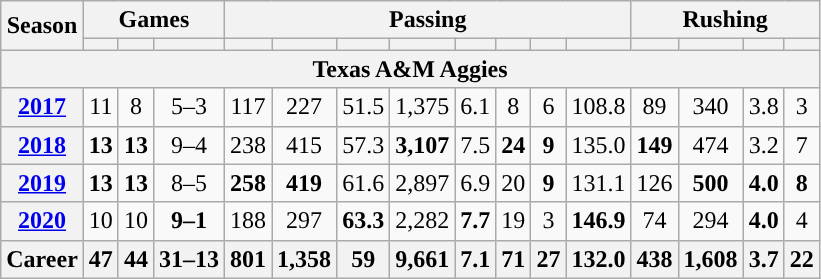<table class="wikitable" style="text-align:center;">
<tr>
<th rowspan="2">Season</th>
<th colspan="3">Games</th>
<th colspan="8">Passing</th>
<th colspan="4">Rushing</th>
</tr>
<tr>
<th></th>
<th></th>
<th></th>
<th></th>
<th></th>
<th></th>
<th></th>
<th></th>
<th></th>
<th></th>
<th></th>
<th></th>
<th></th>
<th></th>
<th></th>
</tr>
<tr>
<th colspan="16">Texas A&M Aggies</th>
</tr>
<tr>
<th><a href='#'>2017</a></th>
<td>11</td>
<td>8</td>
<td>5–3</td>
<td>117</td>
<td>227</td>
<td>51.5</td>
<td>1,375</td>
<td>6.1</td>
<td>8</td>
<td>6</td>
<td>108.8</td>
<td>89</td>
<td>340</td>
<td>3.8</td>
<td>3</td>
</tr>
<tr>
<th><a href='#'>2018</a></th>
<td><strong>13</strong></td>
<td><strong>13</strong></td>
<td>9–4</td>
<td>238</td>
<td>415</td>
<td>57.3</td>
<td><strong>3,107</strong></td>
<td>7.5</td>
<td><strong>24</strong></td>
<td><strong>9</strong></td>
<td>135.0</td>
<td><strong>149</strong></td>
<td>474</td>
<td>3.2</td>
<td>7</td>
</tr>
<tr>
<th><a href='#'>2019</a></th>
<td><strong>13</strong></td>
<td><strong>13</strong></td>
<td>8–5</td>
<td><strong>258</strong></td>
<td><strong>419</strong></td>
<td>61.6</td>
<td>2,897</td>
<td>6.9</td>
<td>20</td>
<td><strong>9</strong></td>
<td>131.1</td>
<td>126</td>
<td><strong>500</strong></td>
<td><strong>4.0</strong></td>
<td><strong>8</strong></td>
</tr>
<tr>
<th><a href='#'>2020</a></th>
<td>10</td>
<td>10</td>
<td><strong>9–1</strong></td>
<td>188</td>
<td>297</td>
<td><strong>63.3</strong></td>
<td>2,282</td>
<td><strong>7.7</strong></td>
<td>19</td>
<td>3</td>
<td><strong>146.9</strong></td>
<td>74</td>
<td>294</td>
<td><strong>4.0</strong></td>
<td>4</td>
</tr>
<tr>
<th>Career</th>
<th>47</th>
<th>44</th>
<th>31–13</th>
<th>801</th>
<th>1,358</th>
<th>59</th>
<th>9,661</th>
<th>7.1</th>
<th>71</th>
<th>27</th>
<th>132.0</th>
<th>438</th>
<th>1,608</th>
<th>3.7</th>
<th>22</th>
</tr>
</table>
